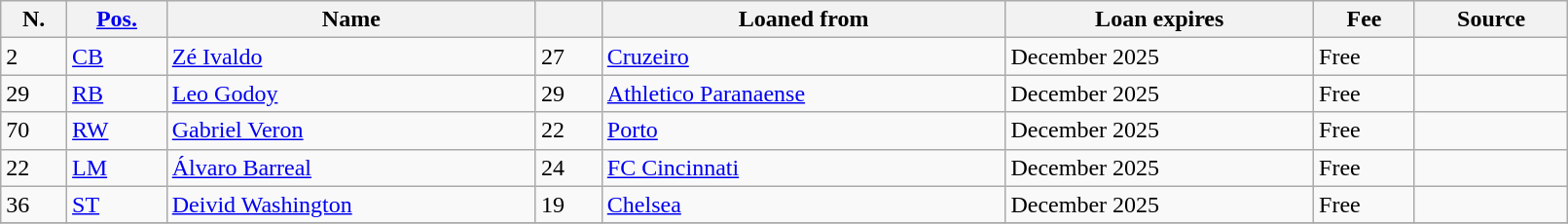<table class="wikitable sortable" style="width:85%; text-align:center; text-align:left;">
<tr>
<th>N.</th>
<th><a href='#'>Pos.</a></th>
<th>Name</th>
<th></th>
<th>Loaned from</th>
<th>Loan expires</th>
<th>Fee</th>
<th>Source</th>
</tr>
<tr>
<td>2</td>
<td><a href='#'>CB</a></td>
<td style="text-align:left;"> <a href='#'>Zé Ivaldo</a></td>
<td>27</td>
<td style="text-align:left;"> <a href='#'>Cruzeiro</a></td>
<td>December 2025</td>
<td>Free</td>
<td></td>
</tr>
<tr>
<td>29</td>
<td><a href='#'>RB</a></td>
<td style="text-align:left;"> <a href='#'>Leo Godoy</a></td>
<td>29</td>
<td style="text-align:left;"> <a href='#'>Athletico Paranaense</a></td>
<td>December 2025</td>
<td>Free</td>
<td></td>
</tr>
<tr>
<td>70</td>
<td><a href='#'>RW</a></td>
<td style="text-align:left;"> <a href='#'>Gabriel Veron</a></td>
<td>22</td>
<td style="text-align:left;"> <a href='#'>Porto</a></td>
<td>December 2025</td>
<td>Free</td>
<td></td>
</tr>
<tr>
<td>22</td>
<td><a href='#'>LM</a></td>
<td style="text-align:left;"> <a href='#'>Álvaro Barreal</a></td>
<td>24</td>
<td style="text-align:left;"> <a href='#'>FC Cincinnati</a></td>
<td>December 2025</td>
<td>Free</td>
<td></td>
</tr>
<tr>
<td>36</td>
<td><a href='#'>ST</a></td>
<td style="text-align:left;"> <a href='#'>Deivid Washington</a></td>
<td>19</td>
<td style="text-align:left;"> <a href='#'>Chelsea</a></td>
<td>December 2025</td>
<td>Free</td>
<td></td>
</tr>
<tr>
</tr>
</table>
